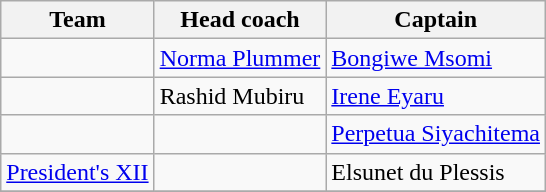<table class="wikitable collapsible">
<tr>
<th>Team</th>
<th>Head coach</th>
<th>Captain</th>
</tr>
<tr>
<td></td>
<td><a href='#'>Norma Plummer</a></td>
<td><a href='#'>Bongiwe Msomi</a></td>
</tr>
<tr>
<td></td>
<td>Rashid Mubiru</td>
<td><a href='#'>Irene Eyaru</a></td>
</tr>
<tr>
<td></td>
<td></td>
<td><a href='#'>Perpetua Siyachitema</a></td>
</tr>
<tr>
<td> <a href='#'>President's XII</a></td>
<td></td>
<td>Elsunet du Plessis</td>
</tr>
<tr>
</tr>
</table>
